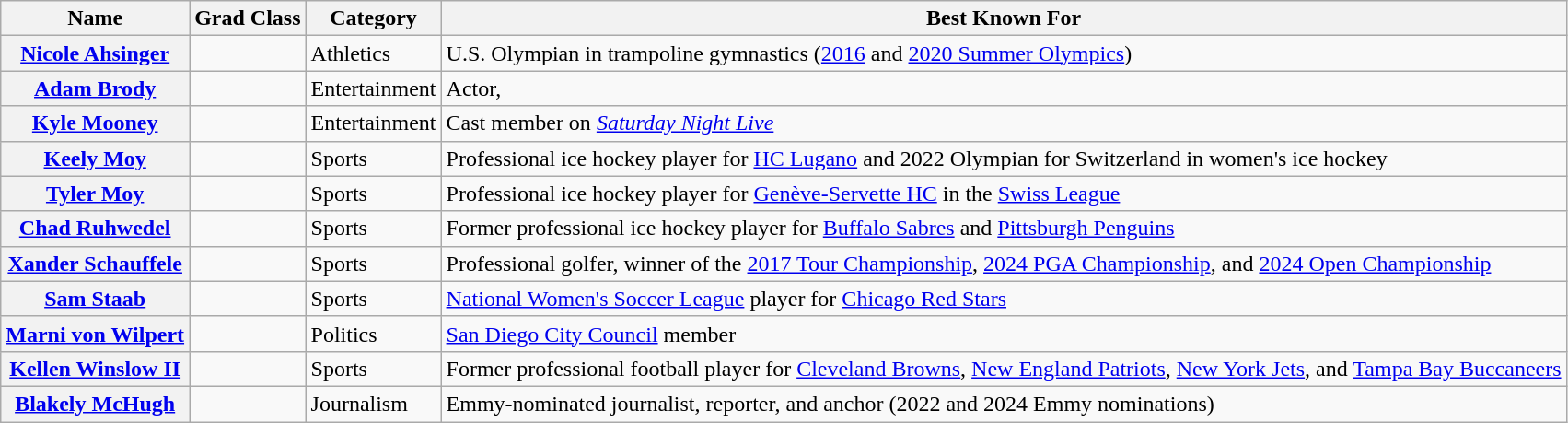<table class="wikitable sortable plainrowheaders">
<tr>
<th scope="col">Name</th>
<th scope="col">Grad Class</th>
<th scope="col">Category</th>
<th scope="col">Best Known For</th>
</tr>
<tr>
<th scope="row"><a href='#'>Nicole Ahsinger</a></th>
<td></td>
<td>Athletics</td>
<td>U.S. Olympian in trampoline gymnastics (<a href='#'>2016</a> and <a href='#'>2020 Summer Olympics</a>)</td>
</tr>
<tr>
<th scope="row"><a href='#'>Adam Brody</a></th>
<td></td>
<td>Entertainment</td>
<td>Actor,</td>
</tr>
<tr>
<th scope="row"><a href='#'>Kyle Mooney</a></th>
<td></td>
<td>Entertainment</td>
<td>Cast member on <em><a href='#'>Saturday Night Live</a></em> </td>
</tr>
<tr>
<th scope="row"><a href='#'>Keely Moy</a></th>
<td></td>
<td>Sports</td>
<td>Professional ice hockey player for <a href='#'>HC Lugano</a> and 2022 Olympian for Switzerland in women's ice hockey</td>
</tr>
<tr>
<th scope="row"><a href='#'>Tyler Moy</a></th>
<td></td>
<td>Sports</td>
<td>Professional ice hockey player for <a href='#'>Genève-Servette HC</a> in the <a href='#'>Swiss League</a></td>
</tr>
<tr>
<th scope="row"><a href='#'>Chad Ruhwedel</a></th>
<td></td>
<td>Sports</td>
<td>Former professional ice hockey player for <a href='#'>Buffalo Sabres</a> and <a href='#'>Pittsburgh Penguins</a></td>
</tr>
<tr>
<th scope="row"><a href='#'>Xander Schauffele</a></th>
<td></td>
<td>Sports</td>
<td>Professional golfer, winner of the <a href='#'>2017 Tour Championship</a>, <a href='#'>2024 PGA Championship</a>, and <a href='#'>2024 Open Championship</a></td>
</tr>
<tr>
<th scope="row"><a href='#'>Sam Staab</a></th>
<td></td>
<td>Sports</td>
<td><a href='#'>National Women's Soccer League</a> player for <a href='#'>Chicago Red Stars</a></td>
</tr>
<tr>
<th scope="row"><a href='#'>Marni von Wilpert</a></th>
<td></td>
<td>Politics</td>
<td><a href='#'>San Diego City Council</a> member</td>
</tr>
<tr>
<th scope="row"><a href='#'>Kellen Winslow II</a></th>
<td></td>
<td>Sports</td>
<td>Former professional football player for <a href='#'>Cleveland Browns</a>, <a href='#'>New England Patriots</a>, <a href='#'>New York Jets</a>, and <a href='#'>Tampa Bay Buccaneers</a></td>
</tr>
<tr>
<th scope="row"><a href='#'>Blakely McHugh</a></th>
<td></td>
<td>Journalism</td>
<td>Emmy-nominated journalist, reporter, and anchor (2022 and 2024 Emmy nominations) </td>
</tr>
</table>
